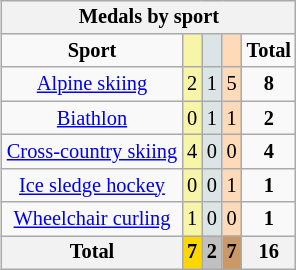<table class="wikitable" style="font-size:85%;float:right;clear:right;margin-left:0.5em;">
<tr style="background:#efefef;">
<th colspan=5>Medals by sport</th>
</tr>
<tr align=center>
<td><strong>Sport</strong></td>
<td bgcolor=#f7f6a8></td>
<td bgcolor=#dce5e5></td>
<td bgcolor=#ffdab9></td>
<td><strong>Total</strong></td>
</tr>
<tr align=center>
<td><a href='#'>Alpine skiing</a></td>
<td style="background:#F7F6A8;">2</td>
<td style="background:#DCE5E5;">1</td>
<td style="background:#FFDAB9;">5</td>
<td><strong>8</strong></td>
</tr>
<tr align=center>
<td><a href='#'>Biathlon</a></td>
<td style="background:#F7F6A8;">0</td>
<td style="background:#DCE5E5;">1</td>
<td style="background:#FFDAB9;">1</td>
<td><strong>2</strong></td>
</tr>
<tr align=center>
<td><a href='#'>Cross-country skiing</a></td>
<td style="background:#F7F6A8;">4</td>
<td style="background:#DCE5E5;">0</td>
<td style="background:#FFDAB9;">0</td>
<td><strong>4</strong></td>
</tr>
<tr align=center>
<td><a href='#'>Ice sledge hockey</a></td>
<td style="background:#F7F6A8;">0</td>
<td style="background:#DCE5E5;">0</td>
<td style="background:#FFDAB9;">1</td>
<td><strong>1</strong></td>
</tr>
<tr align=center>
<td><a href='#'>Wheelchair curling</a></td>
<td style="background:#F7F6A8;">1</td>
<td style="background:#DCE5E5;">0</td>
<td style="background:#FFDAB9;">0</td>
<td><strong>1</strong></td>
</tr>
<tr align=center>
<th>Total</th>
<th style="background:gold;">7</th>
<th style="background:silver;">2</th>
<th style="background:#c96;">7</th>
<th>16</th>
</tr>
</table>
